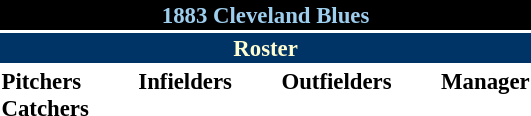<table class="toccolours" style="font-size: 95%;">
<tr>
<th colspan="10" style="background-color: #000000; color: #9ECEEE; text-align: center;">1883 Cleveland Blues</th>
</tr>
<tr>
<td colspan="10" style="background-color: #003366; color: #FFFDD0; text-align: center;"><strong>Roster</strong></td>
</tr>
<tr>
<td valign="top"><strong>Pitchers</strong><br>


<strong>Catchers</strong>


</td>
<td width="25px"></td>
<td valign="top"><strong>Infielders</strong><br>



</td>
<td width="25px"></td>
<td valign="top"><strong>Outfielders</strong><br>




</td>
<td width="25px"></td>
<td valign="top"><strong>Manager</strong><br></td>
</tr>
</table>
